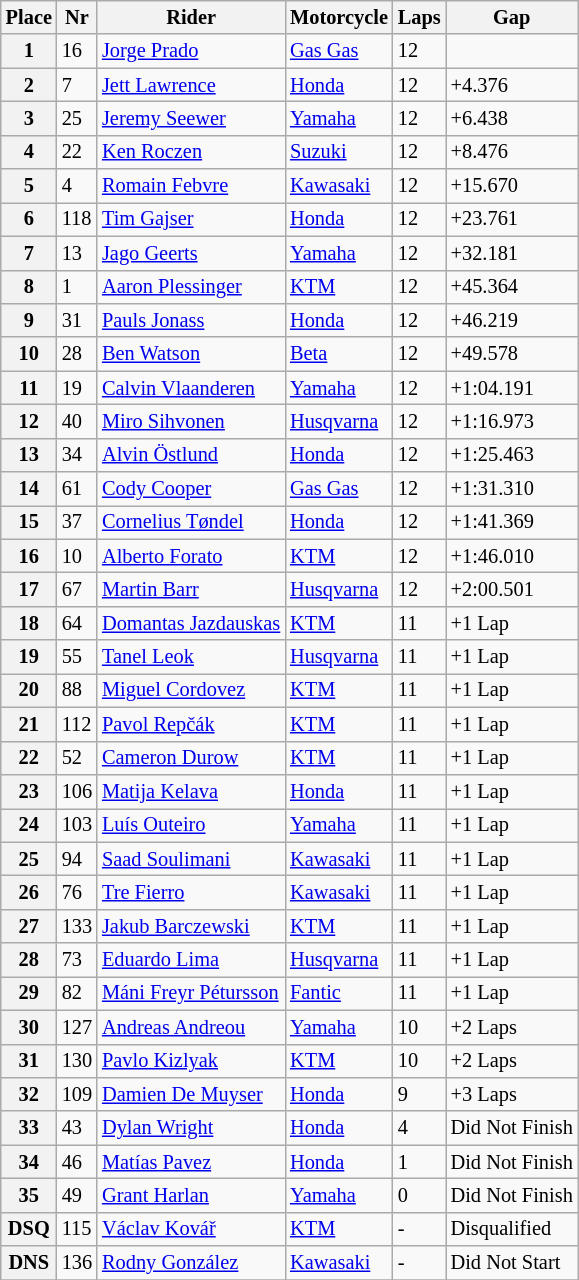<table class="wikitable" style="font-size: 85%">
<tr>
<th>Place</th>
<th>Nr</th>
<th>Rider</th>
<th>Motorcycle</th>
<th>Laps</th>
<th>Gap</th>
</tr>
<tr>
<th>1</th>
<td>16</td>
<td> <a href='#'>Jorge Prado</a></td>
<td><a href='#'>Gas Gas</a></td>
<td>12</td>
<td></td>
</tr>
<tr>
<th>2</th>
<td>7</td>
<td> <a href='#'>Jett Lawrence</a></td>
<td><a href='#'>Honda</a></td>
<td>12</td>
<td>+4.376</td>
</tr>
<tr>
<th>3</th>
<td>25</td>
<td> <a href='#'>Jeremy Seewer</a></td>
<td><a href='#'>Yamaha</a></td>
<td>12</td>
<td>+6.438</td>
</tr>
<tr>
<th>4</th>
<td>22</td>
<td> <a href='#'>Ken Roczen</a></td>
<td><a href='#'>Suzuki</a></td>
<td>12</td>
<td>+8.476</td>
</tr>
<tr>
<th>5</th>
<td>4</td>
<td> <a href='#'>Romain Febvre</a></td>
<td><a href='#'>Kawasaki</a></td>
<td>12</td>
<td>+15.670</td>
</tr>
<tr>
<th>6</th>
<td>118</td>
<td> <a href='#'>Tim Gajser</a></td>
<td><a href='#'>Honda</a></td>
<td>12</td>
<td>+23.761</td>
</tr>
<tr>
<th>7</th>
<td>13</td>
<td> <a href='#'>Jago Geerts</a></td>
<td><a href='#'>Yamaha</a></td>
<td>12</td>
<td>+32.181</td>
</tr>
<tr>
<th>8</th>
<td>1</td>
<td> <a href='#'>Aaron Plessinger</a></td>
<td><a href='#'>KTM</a></td>
<td>12</td>
<td>+45.364</td>
</tr>
<tr>
<th>9</th>
<td>31</td>
<td> <a href='#'>Pauls Jonass</a></td>
<td><a href='#'>Honda</a></td>
<td>12</td>
<td>+46.219</td>
</tr>
<tr>
<th>10</th>
<td>28</td>
<td> <a href='#'>Ben Watson</a></td>
<td><a href='#'>Beta</a></td>
<td>12</td>
<td>+49.578</td>
</tr>
<tr>
<th>11</th>
<td>19</td>
<td> <a href='#'>Calvin Vlaanderen</a></td>
<td><a href='#'>Yamaha</a></td>
<td>12</td>
<td>+1:04.191</td>
</tr>
<tr>
<th>12</th>
<td>40</td>
<td> <a href='#'>Miro Sihvonen</a></td>
<td><a href='#'>Husqvarna</a></td>
<td>12</td>
<td>+1:16.973</td>
</tr>
<tr>
<th>13</th>
<td>34</td>
<td> <a href='#'>Alvin Östlund</a></td>
<td><a href='#'>Honda</a></td>
<td>12</td>
<td>+1:25.463</td>
</tr>
<tr>
<th>14</th>
<td>61</td>
<td> <a href='#'>Cody Cooper</a></td>
<td><a href='#'>Gas Gas</a></td>
<td>12</td>
<td>+1:31.310</td>
</tr>
<tr>
<th>15</th>
<td>37</td>
<td> <a href='#'>Cornelius Tøndel</a></td>
<td><a href='#'>Honda</a></td>
<td>12</td>
<td>+1:41.369</td>
</tr>
<tr>
<th>16</th>
<td>10</td>
<td> <a href='#'>Alberto Forato</a></td>
<td><a href='#'>KTM</a></td>
<td>12</td>
<td>+1:46.010</td>
</tr>
<tr>
<th>17</th>
<td>67</td>
<td> <a href='#'>Martin Barr</a></td>
<td><a href='#'>Husqvarna</a></td>
<td>12</td>
<td>+2:00.501</td>
</tr>
<tr>
<th>18</th>
<td>64</td>
<td> <a href='#'>Domantas Jazdauskas</a></td>
<td><a href='#'>KTM</a></td>
<td>11</td>
<td>+1 Lap</td>
</tr>
<tr>
<th>19</th>
<td>55</td>
<td> <a href='#'>Tanel Leok</a></td>
<td><a href='#'>Husqvarna</a></td>
<td>11</td>
<td>+1 Lap</td>
</tr>
<tr>
<th>20</th>
<td>88</td>
<td> <a href='#'>Miguel Cordovez</a></td>
<td><a href='#'>KTM</a></td>
<td>11</td>
<td>+1 Lap</td>
</tr>
<tr>
<th>21</th>
<td>112</td>
<td> <a href='#'>Pavol Repčák</a></td>
<td><a href='#'>KTM</a></td>
<td>11</td>
<td>+1 Lap</td>
</tr>
<tr>
<th>22</th>
<td>52</td>
<td> <a href='#'>Cameron Durow</a></td>
<td><a href='#'>KTM</a></td>
<td>11</td>
<td>+1 Lap</td>
</tr>
<tr>
<th>23</th>
<td>106</td>
<td> <a href='#'>Matija Kelava</a></td>
<td><a href='#'>Honda</a></td>
<td>11</td>
<td>+1 Lap</td>
</tr>
<tr>
<th>24</th>
<td>103</td>
<td> <a href='#'>Luís Outeiro</a></td>
<td><a href='#'>Yamaha</a></td>
<td>11</td>
<td>+1 Lap</td>
</tr>
<tr>
<th>25</th>
<td>94</td>
<td> <a href='#'>Saad Soulimani</a></td>
<td><a href='#'>Kawasaki</a></td>
<td>11</td>
<td>+1 Lap</td>
</tr>
<tr>
<th>26</th>
<td>76</td>
<td> <a href='#'>Tre Fierro</a></td>
<td><a href='#'>Kawasaki</a></td>
<td>11</td>
<td>+1 Lap</td>
</tr>
<tr>
<th>27</th>
<td>133</td>
<td> <a href='#'>Jakub Barczewski</a></td>
<td><a href='#'>KTM</a></td>
<td>11</td>
<td>+1 Lap</td>
</tr>
<tr>
<th>28</th>
<td>73</td>
<td> <a href='#'>Eduardo Lima</a></td>
<td><a href='#'>Husqvarna</a></td>
<td>11</td>
<td>+1 Lap</td>
</tr>
<tr>
<th>29</th>
<td>82</td>
<td> <a href='#'>Máni Freyr Pétursson</a></td>
<td><a href='#'>Fantic</a></td>
<td>11</td>
<td>+1 Lap</td>
</tr>
<tr>
<th>30</th>
<td>127</td>
<td> <a href='#'>Andreas Andreou</a></td>
<td><a href='#'>Yamaha</a></td>
<td>10</td>
<td>+2 Laps</td>
</tr>
<tr>
<th>31</th>
<td>130</td>
<td> <a href='#'>Pavlo Kizlyak</a></td>
<td><a href='#'>KTM</a></td>
<td>10</td>
<td>+2 Laps</td>
</tr>
<tr>
<th>32</th>
<td>109</td>
<td> <a href='#'>Damien De Muyser</a></td>
<td><a href='#'>Honda</a></td>
<td>9</td>
<td>+3 Laps</td>
</tr>
<tr>
<th>33</th>
<td>43</td>
<td> <a href='#'>Dylan Wright</a></td>
<td><a href='#'>Honda</a></td>
<td>4</td>
<td>Did Not Finish</td>
</tr>
<tr>
<th>34</th>
<td>46</td>
<td> <a href='#'>Matías Pavez</a></td>
<td><a href='#'>Honda</a></td>
<td>1</td>
<td>Did Not Finish</td>
</tr>
<tr>
<th>35</th>
<td>49</td>
<td> <a href='#'>Grant Harlan</a></td>
<td><a href='#'>Yamaha</a></td>
<td>0</td>
<td>Did Not Finish</td>
</tr>
<tr>
<th>DSQ</th>
<td>115</td>
<td> <a href='#'>Václav Kovář</a></td>
<td><a href='#'>KTM</a></td>
<td>-</td>
<td>Disqualified</td>
</tr>
<tr>
<th>DNS</th>
<td>136</td>
<td> <a href='#'>Rodny González</a></td>
<td><a href='#'>Kawasaki</a></td>
<td>-</td>
<td>Did Not Start</td>
</tr>
<tr>
</tr>
</table>
